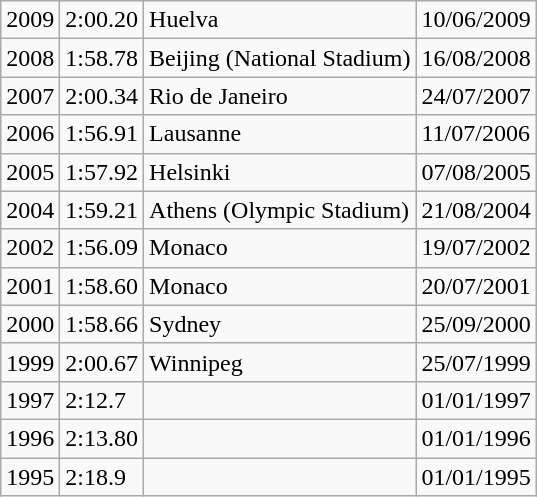<table class="wikitable">
<tr>
<td>2009</td>
<td>2:00.20</td>
<td>Huelva</td>
<td>10/06/2009</td>
</tr>
<tr>
<td>2008</td>
<td>1:58.78</td>
<td>Beijing (National Stadium)</td>
<td>16/08/2008</td>
</tr>
<tr>
<td>2007</td>
<td>2:00.34</td>
<td>Rio de Janeiro</td>
<td>24/07/2007</td>
</tr>
<tr>
<td>2006</td>
<td>1:56.91</td>
<td>Lausanne</td>
<td>11/07/2006</td>
</tr>
<tr>
<td>2005</td>
<td>1:57.92</td>
<td>Helsinki</td>
<td>07/08/2005</td>
</tr>
<tr>
<td>2004</td>
<td>1:59.21</td>
<td>Athens (Olympic Stadium)</td>
<td>21/08/2004</td>
</tr>
<tr>
<td>2002</td>
<td>1:56.09</td>
<td>Monaco</td>
<td>19/07/2002</td>
</tr>
<tr>
<td>2001</td>
<td>1:58.60</td>
<td>Monaco</td>
<td>20/07/2001</td>
</tr>
<tr>
<td>2000</td>
<td>1:58.66</td>
<td>Sydney</td>
<td>25/09/2000</td>
</tr>
<tr>
<td>1999</td>
<td>2:00.67</td>
<td>Winnipeg</td>
<td>25/07/1999</td>
</tr>
<tr>
<td>1997</td>
<td>2:12.7</td>
<td></td>
<td>01/01/1997</td>
</tr>
<tr>
<td>1996</td>
<td>2:13.80</td>
<td></td>
<td>01/01/1996</td>
</tr>
<tr>
<td>1995</td>
<td>2:18.9</td>
<td></td>
<td>01/01/1995</td>
</tr>
</table>
